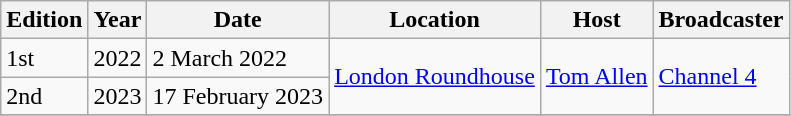<table class="wikitable">
<tr>
<th>Edition</th>
<th>Year</th>
<th>Date</th>
<th>Location</th>
<th>Host</th>
<th>Broadcaster</th>
</tr>
<tr>
<td>1st</td>
<td>2022</td>
<td>2 March 2022</td>
<td rowspan=2><a href='#'> London Roundhouse</a></td>
<td rowspan=2><a href='#'>Tom Allen</a></td>
<td rowspan=2><a href='#'>Channel 4</a></td>
</tr>
<tr>
<td>2nd</td>
<td>2023</td>
<td>17 February 2023</td>
</tr>
<tr>
</tr>
</table>
